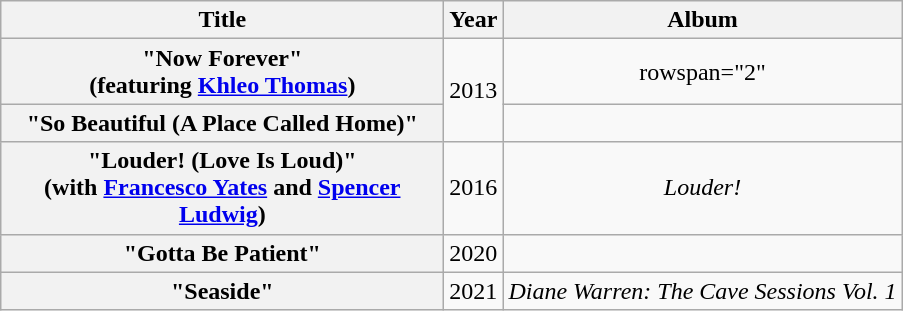<table class="wikitable plainrowheaders" style="text-align:center;">
<tr>
<th scope="col" style="width:18em;">Title</th>
<th scope="col">Year</th>
<th scope="col">Album</th>
</tr>
<tr>
<th scope="row">"Now Forever" <br><span>(featuring <a href='#'>Khleo Thomas</a>)</span></th>
<td rowspan="2">2013</td>
<td>rowspan="2" </td>
</tr>
<tr>
<th scope="row">"So Beautiful (A Place Called Home)"</th>
</tr>
<tr>
<th scope="row">"Louder! (Love Is Loud)" <br><span>(with <a href='#'>Francesco Yates</a> and <a href='#'>Spencer Ludwig</a>)</span></th>
<td>2016</td>
<td><em>Louder!</em></td>
</tr>
<tr>
<th scope="row">"Gotta Be Patient" <br></th>
<td>2020</td>
<td></td>
</tr>
<tr>
<th scope="row">"Seaside"<br></th>
<td>2021</td>
<td><em>Diane Warren: The Cave Sessions Vol. 1</em></td>
</tr>
</table>
